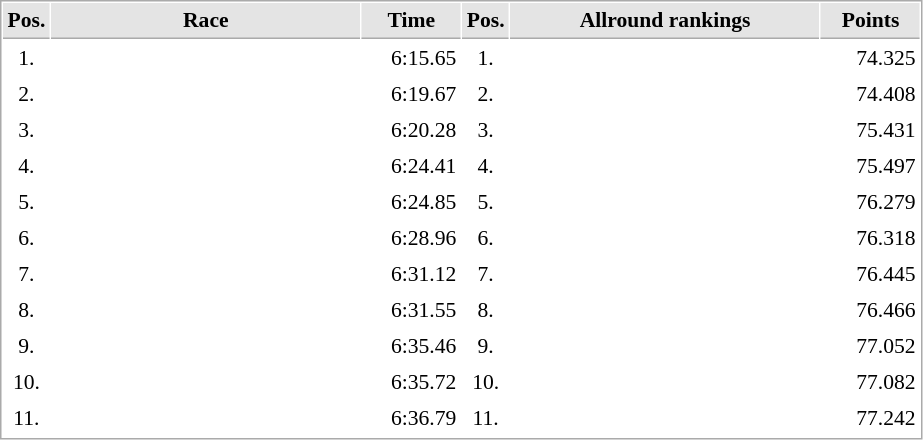<table cellspacing="1" cellpadding="3" style="border:1px solid #AAAAAA;font-size:90%">
<tr bgcolor="#E4E4E4">
<th style="border-bottom:1px solid #AAAAAA" width=10>Pos.</th>
<th style="border-bottom:1px solid #AAAAAA" width=200>Race</th>
<th style="border-bottom:1px solid #AAAAAA" width=60>Time</th>
<th style="border-bottom:1px solid #AAAAAA" width=10>Pos.</th>
<th style="border-bottom:1px solid #AAAAAA" width=200>Allround rankings</th>
<th style="border-bottom:1px solid #AAAAAA" width=60>Points</th>
</tr>
<tr>
<td align="center">1.</td>
<td></td>
<td align="right">6:15.65</td>
<td align="center">1.</td>
<td></td>
<td align="right">74.325</td>
</tr>
<tr>
<td align="center">2.</td>
<td></td>
<td align="right">6:19.67</td>
<td align="center">2.</td>
<td></td>
<td align="right">74.408</td>
</tr>
<tr>
<td align="center">3.</td>
<td></td>
<td align="right">6:20.28</td>
<td align="center">3.</td>
<td></td>
<td align="right">75.431</td>
</tr>
<tr>
<td align="center">4.</td>
<td></td>
<td align="right">6:24.41</td>
<td align="center">4.</td>
<td></td>
<td align="right">75.497</td>
</tr>
<tr>
<td align="center">5.</td>
<td></td>
<td align="right">6:24.85</td>
<td align="center">5.</td>
<td></td>
<td align="right">76.279</td>
</tr>
<tr>
<td align="center">6.</td>
<td></td>
<td align="right">6:28.96</td>
<td align="center">6.</td>
<td></td>
<td align="right">76.318</td>
</tr>
<tr>
<td align="center">7.</td>
<td></td>
<td align="right">6:31.12</td>
<td align="center">7.</td>
<td></td>
<td align="right">76.445</td>
</tr>
<tr>
<td align="center">8.</td>
<td></td>
<td align="right">6:31.55</td>
<td align="center">8.</td>
<td></td>
<td align="right">76.466</td>
</tr>
<tr>
<td align="center">9.</td>
<td></td>
<td align="right">6:35.46</td>
<td align="center">9.</td>
<td></td>
<td align="right">77.052</td>
</tr>
<tr>
<td align="center">10.</td>
<td></td>
<td align="right">6:35.72</td>
<td align="center">10.</td>
<td></td>
<td align="right">77.082</td>
</tr>
<tr>
<td align="center">11.</td>
<td></td>
<td align="right">6:36.79</td>
<td align="center">11.</td>
<td></td>
<td align="right">77.242</td>
</tr>
<tr>
</tr>
</table>
